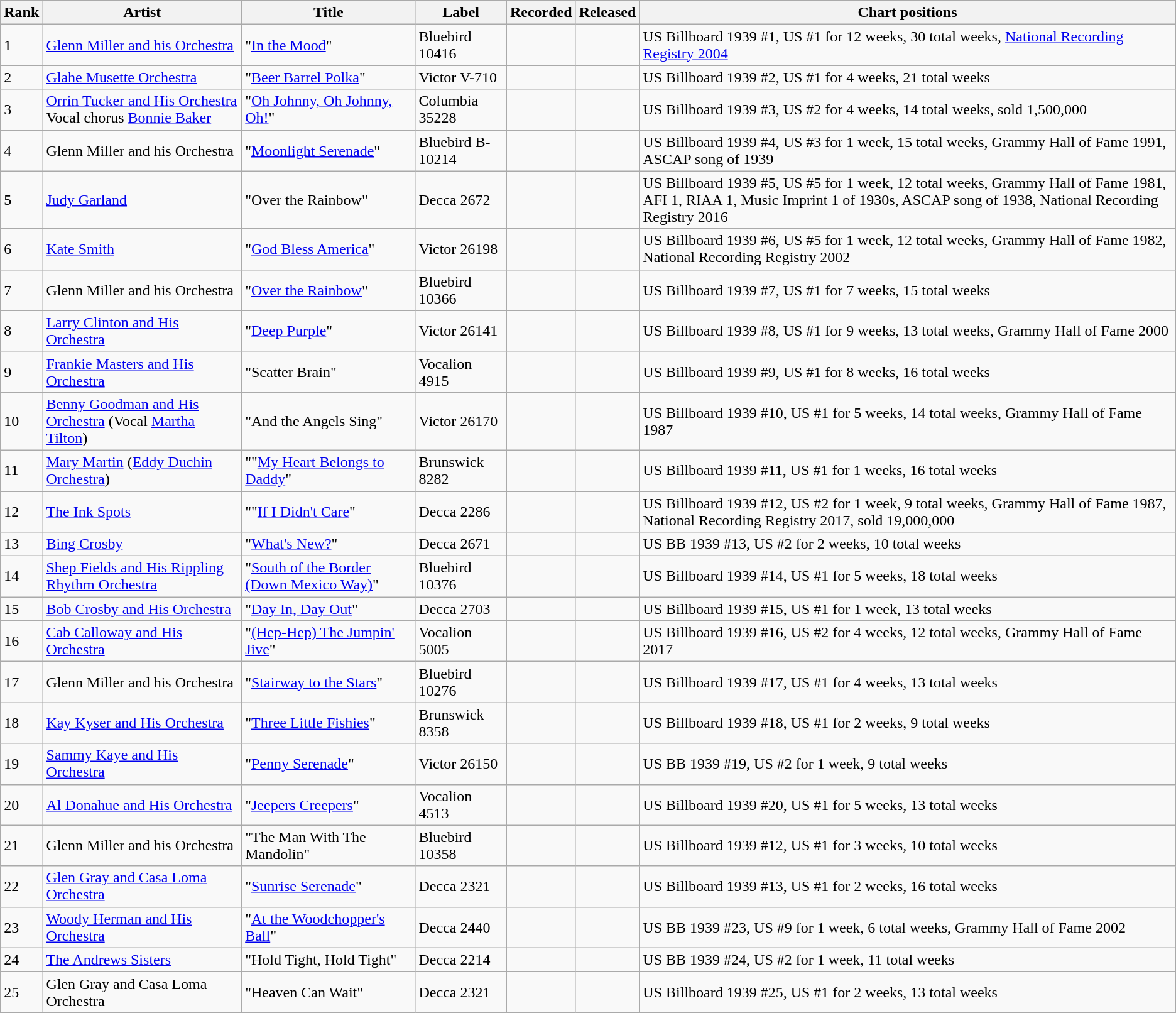<table class="wikitable">
<tr>
<th>Rank</th>
<th>Artist</th>
<th>Title</th>
<th>Label</th>
<th>Recorded</th>
<th>Released</th>
<th>Chart positions</th>
</tr>
<tr>
<td>1</td>
<td><a href='#'>Glenn Miller and his Orchestra</a></td>
<td>"<a href='#'>In the Mood</a>"</td>
<td>Bluebird 10416</td>
<td></td>
<td></td>
<td>US Billboard 1939 #1, US #1 for 12 weeks, 30 total weeks, <a href='#'>National Recording Registry 2004</a></td>
</tr>
<tr>
<td>2</td>
<td><a href='#'>Glahe Musette Orchestra</a></td>
<td>"<a href='#'>Beer Barrel Polka</a>"</td>
<td>Victor V-710</td>
<td></td>
<td></td>
<td>US Billboard 1939 #2, US #1 for 4 weeks, 21 total weeks</td>
</tr>
<tr>
<td>3</td>
<td><a href='#'>Orrin Tucker and His Orchestra</a> Vocal chorus <a href='#'>Bonnie Baker</a></td>
<td>"<a href='#'>Oh Johnny, Oh Johnny, Oh!</a>"</td>
<td>Columbia 35228</td>
<td></td>
<td></td>
<td>US Billboard 1939 #3, US #2 for 4 weeks, 14 total weeks, sold 1,500,000</td>
</tr>
<tr>
<td>4</td>
<td>Glenn Miller and his Orchestra</td>
<td>"<a href='#'>Moonlight Serenade</a>"</td>
<td>Bluebird B-10214</td>
<td></td>
<td></td>
<td>US Billboard 1939 #4, US #3 for 1 week, 15 total weeks, Grammy Hall of Fame 1991, ASCAP song of 1939</td>
</tr>
<tr>
<td>5</td>
<td><a href='#'>Judy Garland</a></td>
<td>"Over the Rainbow"</td>
<td>Decca 2672</td>
<td></td>
<td></td>
<td>US Billboard 1939 #5, US #5 for 1 week, 12 total weeks, Grammy Hall of Fame 1981, AFI 1, RIAA 1, Music Imprint 1 of 1930s, ASCAP song of 1938, National Recording Registry 2016</td>
</tr>
<tr>
<td>6</td>
<td><a href='#'>Kate Smith</a></td>
<td>"<a href='#'>God Bless America</a>"</td>
<td>Victor 26198</td>
<td></td>
<td></td>
<td>US Billboard 1939 #6, US #5 for 1 week, 12 total weeks, Grammy Hall of Fame 1982, National Recording Registry 2002</td>
</tr>
<tr>
<td>7</td>
<td>Glenn Miller and his Orchestra</td>
<td>"<a href='#'>Over the Rainbow</a>"</td>
<td>Bluebird 10366</td>
<td></td>
<td></td>
<td>US Billboard 1939 #7, US #1 for 7 weeks, 15 total weeks</td>
</tr>
<tr>
<td>8</td>
<td><a href='#'>Larry Clinton and His Orchestra</a></td>
<td>"<a href='#'>Deep Purple</a>"</td>
<td>Victor 26141</td>
<td></td>
<td></td>
<td>US Billboard 1939 #8, US #1 for 9 weeks, 13 total weeks, Grammy Hall of Fame 2000</td>
</tr>
<tr>
<td>9</td>
<td><a href='#'>Frankie Masters and His Orchestra</a></td>
<td>"Scatter Brain"</td>
<td>Vocalion 4915</td>
<td></td>
<td></td>
<td>US Billboard 1939 #9, US #1 for 8 weeks, 16 total weeks</td>
</tr>
<tr>
<td>10</td>
<td><a href='#'>Benny Goodman and His Orchestra</a> (Vocal <a href='#'>Martha Tilton</a>)</td>
<td>"And the Angels Sing"</td>
<td>Victor 26170</td>
<td></td>
<td></td>
<td>US Billboard 1939 #10, US #1 for 5 weeks, 14 total weeks, Grammy Hall of Fame 1987</td>
</tr>
<tr>
<td>11</td>
<td><a href='#'>Mary Martin</a> (<a href='#'>Eddy Duchin Orchestra</a>)</td>
<td>""<a href='#'>My Heart Belongs to Daddy</a>"</td>
<td>Brunswick 8282</td>
<td></td>
<td></td>
<td>US Billboard 1939 #11, US #1 for 1 weeks, 16 total weeks</td>
</tr>
<tr>
<td>12</td>
<td><a href='#'>The Ink Spots</a></td>
<td>""<a href='#'>If I Didn't Care</a>"</td>
<td>Decca 2286</td>
<td></td>
<td></td>
<td>US Billboard 1939 #12, US #2 for 1 week, 9 total weeks, Grammy Hall of Fame 1987, National Recording Registry 2017, sold 19,000,000</td>
</tr>
<tr>
<td>13</td>
<td><a href='#'>Bing Crosby</a></td>
<td>"<a href='#'>What's New?</a>"</td>
<td>Decca 2671</td>
<td></td>
<td></td>
<td>US BB 1939 #13, US #2 for 2 weeks, 10 total weeks</td>
</tr>
<tr>
<td>14</td>
<td><a href='#'>Shep Fields and His Rippling Rhythm Orchestra</a></td>
<td>"<a href='#'>South of the Border (Down Mexico Way)</a>"</td>
<td>Bluebird 10376</td>
<td></td>
<td></td>
<td>US Billboard 1939 #14, US #1 for 5 weeks, 18 total weeks</td>
</tr>
<tr>
<td>15</td>
<td><a href='#'>Bob Crosby and His Orchestra</a></td>
<td>"<a href='#'>Day In, Day Out</a>"</td>
<td>Decca 2703</td>
<td></td>
<td></td>
<td>US Billboard 1939 #15, US #1 for 1 week, 13 total weeks</td>
</tr>
<tr>
<td>16</td>
<td><a href='#'>Cab Calloway and His Orchestra</a></td>
<td>"<a href='#'>(Hep-Hep) The Jumpin' Jive</a>"</td>
<td>Vocalion 5005</td>
<td></td>
<td></td>
<td>US Billboard 1939 #16, US #2 for 4 weeks, 12 total weeks, Grammy Hall of Fame 2017</td>
</tr>
<tr>
<td>17</td>
<td>Glenn Miller and his Orchestra</td>
<td>"<a href='#'>Stairway to the Stars</a>"</td>
<td>Bluebird 10276</td>
<td></td>
<td></td>
<td>US Billboard 1939 #17, US #1 for 4 weeks, 13 total weeks</td>
</tr>
<tr>
<td>18</td>
<td><a href='#'>Kay Kyser and His Orchestra</a></td>
<td>"<a href='#'>Three Little Fishies</a>"</td>
<td>Brunswick 8358</td>
<td></td>
<td></td>
<td>US Billboard 1939 #18, US #1 for 2 weeks, 9 total weeks</td>
</tr>
<tr>
<td>19</td>
<td><a href='#'>Sammy Kaye and His Orchestra</a></td>
<td>"<a href='#'>Penny Serenade</a>"</td>
<td>Victor 26150</td>
<td></td>
<td></td>
<td>US BB 1939 #19, US #2 for 1 week, 9 total weeks</td>
</tr>
<tr>
<td>20</td>
<td><a href='#'>Al Donahue and His Orchestra</a></td>
<td>"<a href='#'>Jeepers Creepers</a>"</td>
<td>Vocalion 4513</td>
<td></td>
<td></td>
<td>US Billboard 1939 #20, US #1 for 5 weeks, 13 total weeks</td>
</tr>
<tr>
<td>21</td>
<td>Glenn Miller and his Orchestra</td>
<td>"The Man With The Mandolin"</td>
<td>Bluebird 10358</td>
<td></td>
<td></td>
<td>US Billboard 1939 #12, US #1 for 3 weeks, 10 total weeks</td>
</tr>
<tr>
<td>22</td>
<td><a href='#'>Glen Gray and Casa Loma Orchestra</a></td>
<td>"<a href='#'>Sunrise Serenade</a>"</td>
<td>Decca 2321</td>
<td></td>
<td></td>
<td>US Billboard 1939 #13, US #1 for 2 weeks, 16 total weeks</td>
</tr>
<tr>
<td>23</td>
<td><a href='#'>Woody Herman and His Orchestra</a></td>
<td>"<a href='#'>At the Woodchopper's Ball</a>"</td>
<td>Decca 2440</td>
<td></td>
<td></td>
<td>US BB 1939 #23, US #9 for 1 week, 6 total weeks, Grammy Hall of Fame 2002</td>
</tr>
<tr>
<td>24</td>
<td><a href='#'>The Andrews Sisters</a></td>
<td>"Hold Tight, Hold Tight"</td>
<td>Decca 2214</td>
<td></td>
<td></td>
<td>US BB 1939 #24, US #2 for 1 week, 11 total weeks</td>
</tr>
<tr>
<td>25</td>
<td>Glen Gray and Casa Loma Orchestra</td>
<td>"Heaven Can Wait"</td>
<td>Decca 2321</td>
<td></td>
<td></td>
<td>US Billboard 1939 #25, US #1 for 2 weeks, 13 total weeks</td>
</tr>
</table>
